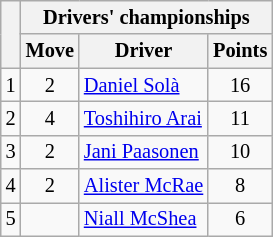<table class="wikitable" style="font-size:85%;">
<tr>
<th rowspan="2"></th>
<th colspan="3" nowrap>Drivers' championships</th>
</tr>
<tr>
<th>Move</th>
<th>Driver</th>
<th>Points</th>
</tr>
<tr>
<td align="center">1</td>
<td align="center"> 2</td>
<td> <a href='#'>Daniel Solà</a></td>
<td align="center">16</td>
</tr>
<tr>
<td align="center">2</td>
<td align="center"> 4</td>
<td> <a href='#'>Toshihiro Arai</a></td>
<td align="center">11</td>
</tr>
<tr>
<td align="center">3</td>
<td align="center"> 2</td>
<td> <a href='#'>Jani Paasonen</a></td>
<td align="center">10</td>
</tr>
<tr>
<td align="center">4</td>
<td align="center"> 2</td>
<td> <a href='#'>Alister McRae</a></td>
<td align="center">8</td>
</tr>
<tr>
<td align="center">5</td>
<td align="center"></td>
<td> <a href='#'>Niall McShea</a></td>
<td align="center">6</td>
</tr>
</table>
